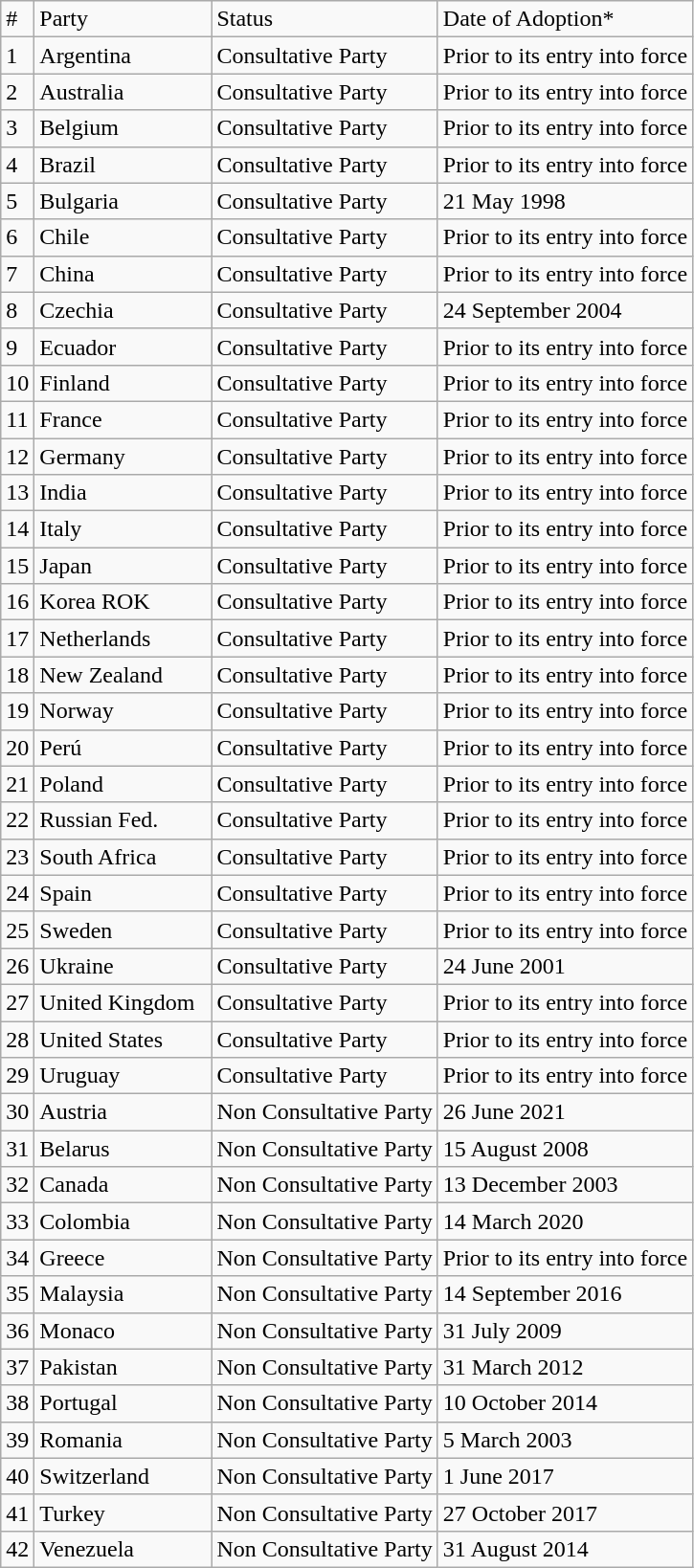<table class="wikitable">
<tr>
<td>#</td>
<td>Party</td>
<td>Status</td>
<td>Date of Adoption*</td>
</tr>
<tr>
<td>1</td>
<td>Argentina  </td>
<td>Consultative Party</td>
<td>Prior to its entry into force</td>
</tr>
<tr>
<td>2</td>
<td>Australia  </td>
<td>Consultative Party</td>
<td>Prior to its entry into force</td>
</tr>
<tr>
<td>3</td>
<td>Belgium</td>
<td>Consultative Party</td>
<td>Prior to its entry into force</td>
</tr>
<tr>
<td>4</td>
<td>Brazil</td>
<td>Consultative Party</td>
<td>Prior to its entry into force</td>
</tr>
<tr>
<td>5</td>
<td>Bulgaria</td>
<td>Consultative Party</td>
<td>21 May 1998</td>
</tr>
<tr>
<td>6</td>
<td>Chile</td>
<td>Consultative Party</td>
<td>Prior to its entry into force</td>
</tr>
<tr>
<td>7</td>
<td>China</td>
<td>Consultative Party</td>
<td>Prior to its entry into force</td>
</tr>
<tr>
<td>8</td>
<td>Czechia</td>
<td>Consultative Party</td>
<td>24 September 2004</td>
</tr>
<tr>
<td>9</td>
<td>Ecuador</td>
<td>Consultative Party</td>
<td>Prior to its entry into force</td>
</tr>
<tr>
<td>10</td>
<td>Finland</td>
<td>Consultative Party</td>
<td>Prior to its entry into force</td>
</tr>
<tr>
<td>11</td>
<td>France  </td>
<td>Consultative Party</td>
<td>Prior to its entry into force</td>
</tr>
<tr>
<td>12</td>
<td>Germany</td>
<td>Consultative Party</td>
<td>Prior to its entry into force</td>
</tr>
<tr>
<td>13</td>
<td>India</td>
<td>Consultative Party</td>
<td>Prior to its entry into force</td>
</tr>
<tr>
<td>14</td>
<td>Italy</td>
<td>Consultative Party</td>
<td>Prior to its entry into force</td>
</tr>
<tr>
<td>15</td>
<td>Japan  </td>
<td>Consultative Party</td>
<td>Prior to its entry into force</td>
</tr>
<tr>
<td>16</td>
<td>Korea ROK</td>
<td>Consultative Party</td>
<td>Prior to its entry into force</td>
</tr>
<tr>
<td>17</td>
<td>Netherlands</td>
<td>Consultative Party</td>
<td>Prior to its entry into force</td>
</tr>
<tr>
<td>18</td>
<td>New Zealand  </td>
<td>Consultative Party</td>
<td>Prior to its entry into force</td>
</tr>
<tr>
<td>19</td>
<td>Norway</td>
<td>Consultative Party</td>
<td>Prior to its entry into force</td>
</tr>
<tr>
<td>20</td>
<td>Perú</td>
<td>Consultative Party</td>
<td>Prior to its entry into force</td>
</tr>
<tr>
<td>21</td>
<td>Poland</td>
<td>Consultative Party</td>
<td>Prior to its entry into force</td>
</tr>
<tr>
<td>22</td>
<td>Russian Fed.  </td>
<td>Consultative Party</td>
<td>Prior to its entry into force</td>
</tr>
<tr>
<td>23</td>
<td>South Africa</td>
<td>Consultative Party</td>
<td>Prior to its entry into force</td>
</tr>
<tr>
<td>24</td>
<td>Spain</td>
<td>Consultative Party</td>
<td>Prior to its entry into force</td>
</tr>
<tr>
<td>25</td>
<td>Sweden</td>
<td>Consultative Party</td>
<td>Prior to its entry into force</td>
</tr>
<tr>
<td>26</td>
<td>Ukraine</td>
<td>Consultative Party</td>
<td>24 June 2001</td>
</tr>
<tr>
<td>27</td>
<td>United Kingdom  </td>
<td>Consultative Party</td>
<td>Prior to its entry into force</td>
</tr>
<tr>
<td>28</td>
<td>United States  </td>
<td>Consultative Party</td>
<td>Prior to its entry into force</td>
</tr>
<tr>
<td>29</td>
<td>Uruguay</td>
<td>Consultative Party</td>
<td>Prior to its entry into force</td>
</tr>
<tr>
<td>30</td>
<td>Austria</td>
<td>Non Consultative Party</td>
<td>26 June 2021</td>
</tr>
<tr>
<td>31</td>
<td>Belarus</td>
<td>Non Consultative Party</td>
<td>15 August 2008</td>
</tr>
<tr>
<td>32</td>
<td>Canada</td>
<td>Non Consultative Party</td>
<td>13 December 2003</td>
</tr>
<tr>
<td>33</td>
<td>Colombia</td>
<td>Non Consultative Party</td>
<td>14 March 2020</td>
</tr>
<tr>
<td>34</td>
<td>Greece</td>
<td>Non Consultative Party</td>
<td>Prior to its entry into force</td>
</tr>
<tr>
<td>35</td>
<td>Malaysia</td>
<td>Non Consultative Party</td>
<td>14 September 2016</td>
</tr>
<tr>
<td>36</td>
<td>Monaco</td>
<td>Non Consultative Party</td>
<td>31 July 2009</td>
</tr>
<tr>
<td>37</td>
<td>Pakistan</td>
<td>Non Consultative Party</td>
<td>31 March 2012</td>
</tr>
<tr>
<td>38</td>
<td>Portugal</td>
<td>Non Consultative Party</td>
<td>10 October 2014</td>
</tr>
<tr>
<td>39</td>
<td>Romania</td>
<td>Non Consultative Party</td>
<td>5 March 2003</td>
</tr>
<tr>
<td>40</td>
<td>Switzerland</td>
<td>Non Consultative Party</td>
<td>1 June 2017</td>
</tr>
<tr>
<td>41</td>
<td>Turkey</td>
<td>Non Consultative Party</td>
<td>27 October 2017</td>
</tr>
<tr>
<td>42</td>
<td>Venezuela</td>
<td>Non Consultative Party</td>
<td>31 August 2014</td>
</tr>
</table>
